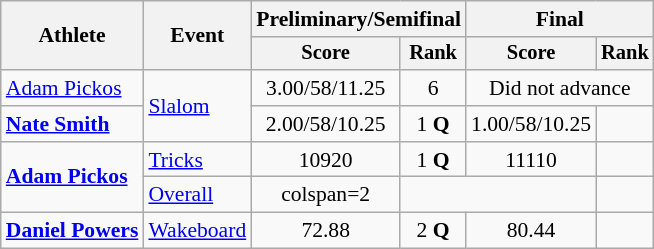<table class=wikitable style="font-size:90%;">
<tr>
<th rowspan=2>Athlete</th>
<th rowspan=2>Event</th>
<th colspan=2>Preliminary/Semifinal</th>
<th colspan=2>Final</th>
</tr>
<tr style="font-size:95%">
<th>Score</th>
<th>Rank</th>
<th>Score</th>
<th>Rank</th>
</tr>
<tr align=center>
<td align=left><a href='#'>Adam Pickos</a></td>
<td align=left rowspan=2><a href='#'>Slalom</a></td>
<td>3.00/58/11.25</td>
<td>6</td>
<td colspan=2>Did not advance</td>
</tr>
<tr align=center>
<td align=left><strong><a href='#'>Nate Smith</a></strong></td>
<td>2.00/58/10.25</td>
<td>1 <strong>Q</strong></td>
<td>1.00/58/10.25</td>
<td></td>
</tr>
<tr align=center>
<td align=left rowspan=2><strong><a href='#'>Adam Pickos</a></strong></td>
<td align=left><a href='#'>Tricks</a></td>
<td>10920</td>
<td>1 <strong>Q</strong></td>
<td>11110</td>
<td></td>
</tr>
<tr align=center>
<td align=left><a href='#'>Overall</a></td>
<td>colspan=2 </td>
<td colspan=2></td>
</tr>
<tr align=center>
<td align=left><strong><a href='#'>Daniel Powers</a></strong></td>
<td align=left><a href='#'>Wakeboard</a></td>
<td>72.88</td>
<td>2 <strong>Q</strong></td>
<td>80.44</td>
<td></td>
</tr>
</table>
